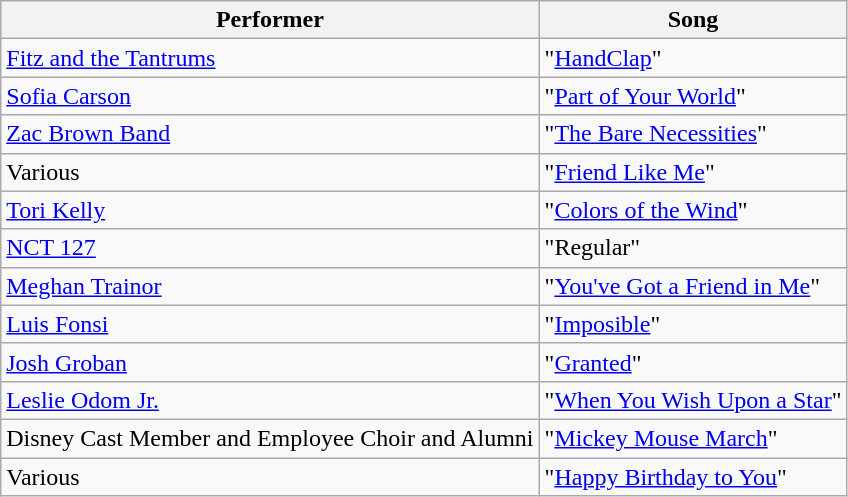<table class="wikitable">
<tr>
<th>Performer</th>
<th>Song</th>
</tr>
<tr>
<td><a href='#'>Fitz and the Tantrums</a></td>
<td>"<a href='#'>HandClap</a>"</td>
</tr>
<tr>
<td><a href='#'>Sofia Carson</a></td>
<td>"<a href='#'>Part of Your World</a>"</td>
</tr>
<tr>
<td><a href='#'>Zac Brown Band</a></td>
<td>"<a href='#'>The Bare Necessities</a>"</td>
</tr>
<tr>
<td>Various</td>
<td>"<a href='#'>Friend Like Me</a>"</td>
</tr>
<tr>
<td><a href='#'>Tori Kelly</a></td>
<td>"<a href='#'>Colors of the Wind</a>"</td>
</tr>
<tr>
<td><a href='#'>NCT 127</a></td>
<td>"Regular"</td>
</tr>
<tr>
<td><a href='#'>Meghan Trainor</a></td>
<td>"<a href='#'>You've Got a Friend in Me</a>"</td>
</tr>
<tr>
<td><a href='#'>Luis Fonsi</a></td>
<td>"<a href='#'>Imposible</a>"</td>
</tr>
<tr>
<td><a href='#'>Josh Groban</a></td>
<td>"<a href='#'>Granted</a>"</td>
</tr>
<tr>
<td><a href='#'>Leslie Odom Jr.</a></td>
<td>"<a href='#'>When You Wish Upon a Star</a>"</td>
</tr>
<tr>
<td>Disney Cast Member and Employee Choir and Alumni</td>
<td>"<a href='#'>Mickey Mouse March</a>"</td>
</tr>
<tr>
<td>Various</td>
<td>"<a href='#'>Happy Birthday to You</a>"</td>
</tr>
</table>
